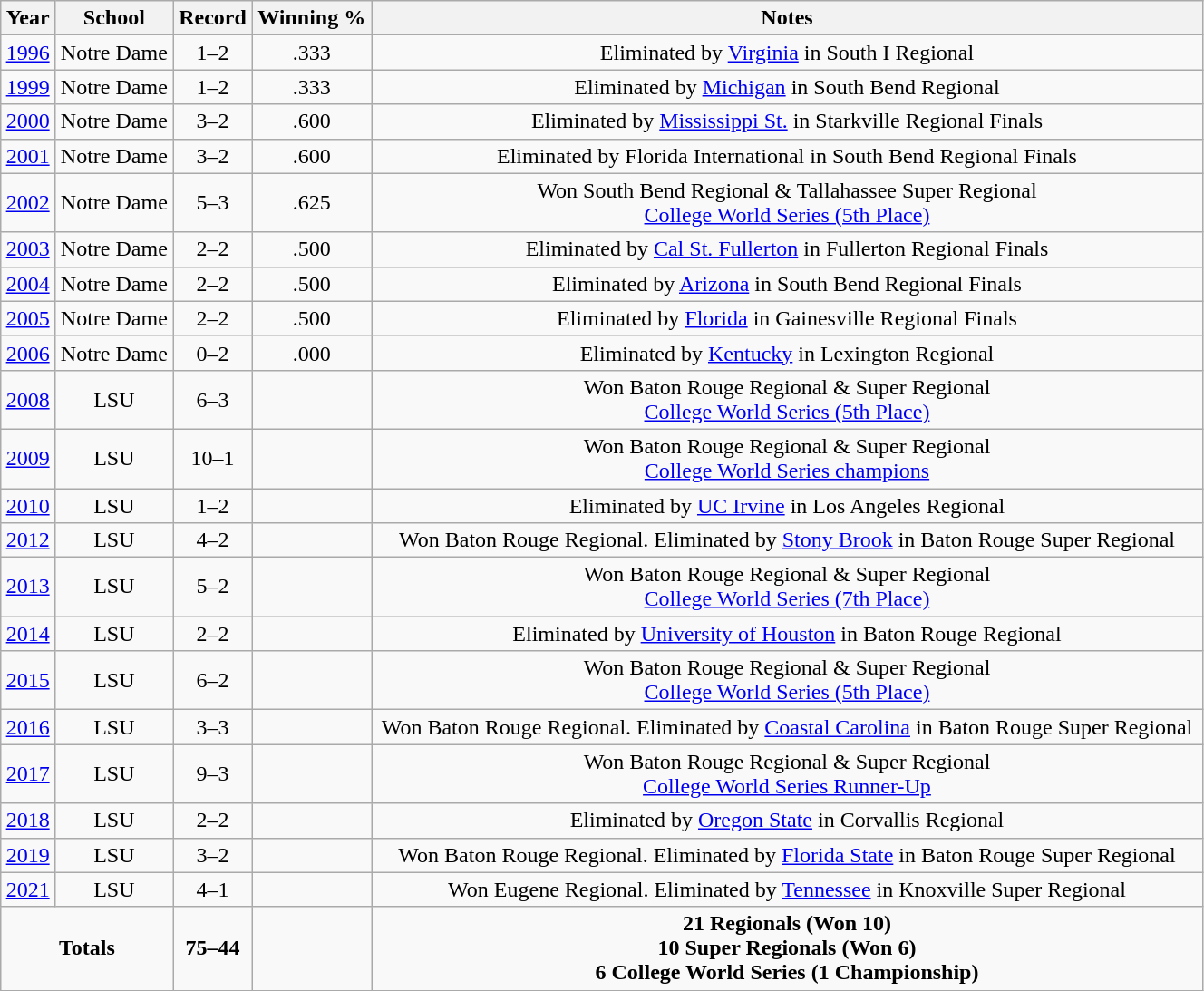<table cellpadding="1" border="1" cellspacing="0" width="70%" class="wikitable">
<tr>
<th>Year</th>
<th>School</th>
<th>Record</th>
<th>Winning %</th>
<th>Notes</th>
</tr>
<tr align="center">
<td><a href='#'>1996</a></td>
<td>Notre Dame</td>
<td>1–2</td>
<td>.333</td>
<td>Eliminated by <a href='#'>Virginia</a> in South I Regional</td>
</tr>
<tr align="center">
<td><a href='#'>1999</a></td>
<td>Notre Dame</td>
<td>1–2</td>
<td>.333</td>
<td>Eliminated by <a href='#'>Michigan</a> in South Bend Regional</td>
</tr>
<tr align="center">
<td><a href='#'>2000</a></td>
<td>Notre Dame</td>
<td>3–2</td>
<td>.600</td>
<td>Eliminated by <a href='#'>Mississippi St.</a> in Starkville Regional Finals</td>
</tr>
<tr align="center">
<td><a href='#'>2001</a></td>
<td>Notre Dame</td>
<td>3–2</td>
<td>.600</td>
<td>Eliminated by Florida International in South Bend Regional Finals</td>
</tr>
<tr align="center">
<td><a href='#'>2002</a></td>
<td>Notre Dame</td>
<td>5–3</td>
<td>.625</td>
<td>Won South Bend Regional & Tallahassee Super Regional <br> <a href='#'>College World Series (5th Place)</a></td>
</tr>
<tr align="center">
<td><a href='#'>2003</a></td>
<td>Notre Dame</td>
<td>2–2</td>
<td>.500</td>
<td>Eliminated by <a href='#'>Cal St. Fullerton</a> in Fullerton Regional Finals</td>
</tr>
<tr align="center">
<td><a href='#'>2004</a></td>
<td>Notre Dame</td>
<td>2–2</td>
<td>.500</td>
<td>Eliminated by <a href='#'>Arizona</a> in South Bend Regional Finals</td>
</tr>
<tr align="center">
<td><a href='#'>2005</a></td>
<td>Notre Dame</td>
<td>2–2</td>
<td>.500</td>
<td>Eliminated by <a href='#'>Florida</a> in Gainesville Regional Finals</td>
</tr>
<tr align="center">
<td><a href='#'>2006</a></td>
<td>Notre Dame</td>
<td>0–2</td>
<td>.000</td>
<td>Eliminated by <a href='#'>Kentucky</a> in Lexington Regional</td>
</tr>
<tr align="center">
<td><a href='#'>2008</a></td>
<td>LSU</td>
<td>6–3</td>
<td></td>
<td>Won Baton Rouge Regional & Super Regional <br> <a href='#'>College World Series (5th Place)</a></td>
</tr>
<tr align="center">
<td><a href='#'>2009</a></td>
<td>LSU</td>
<td>10–1</td>
<td></td>
<td>Won Baton Rouge Regional & Super Regional <br> <a href='#'>College World Series champions</a></td>
</tr>
<tr align="center">
<td><a href='#'>2010</a></td>
<td>LSU</td>
<td>1–2</td>
<td></td>
<td>Eliminated by <a href='#'>UC Irvine</a> in Los Angeles Regional</td>
</tr>
<tr align="center">
<td><a href='#'>2012</a></td>
<td>LSU</td>
<td>4–2</td>
<td></td>
<td>Won Baton Rouge Regional.  Eliminated by <a href='#'>Stony Brook</a> in Baton Rouge Super Regional</td>
</tr>
<tr align="center">
<td><a href='#'>2013</a></td>
<td>LSU</td>
<td>5–2</td>
<td></td>
<td>Won Baton Rouge Regional & Super Regional <br> <a href='#'>College World Series (7th Place)</a></td>
</tr>
<tr align="center">
<td><a href='#'>2014</a></td>
<td>LSU</td>
<td>2–2</td>
<td></td>
<td>Eliminated by <a href='#'>University of Houston</a> in Baton Rouge Regional</td>
</tr>
<tr align="center">
<td><a href='#'>2015</a></td>
<td>LSU</td>
<td>6–2</td>
<td></td>
<td>Won Baton Rouge Regional & Super Regional <br> <a href='#'>College World Series (5th Place)</a></td>
</tr>
<tr align="center">
<td><a href='#'>2016</a></td>
<td>LSU</td>
<td>3–3</td>
<td></td>
<td>Won Baton Rouge Regional. Eliminated by <a href='#'>Coastal Carolina</a> in Baton Rouge Super Regional</td>
</tr>
<tr align="center">
<td><a href='#'>2017</a></td>
<td>LSU</td>
<td>9–3</td>
<td></td>
<td>Won Baton Rouge Regional & Super Regional <br> <a href='#'>College World Series Runner-Up</a></td>
</tr>
<tr align="center">
<td><a href='#'>2018</a></td>
<td>LSU</td>
<td>2–2</td>
<td></td>
<td>Eliminated by <a href='#'>Oregon State</a> in Corvallis Regional</td>
</tr>
<tr align="center">
<td><a href='#'>2019</a></td>
<td>LSU</td>
<td>3–2</td>
<td></td>
<td>Won Baton Rouge Regional. Eliminated by <a href='#'>Florida State</a> in Baton Rouge Super Regional</td>
</tr>
<tr align="center">
<td><a href='#'>2021</a></td>
<td>LSU</td>
<td>4–1</td>
<td></td>
<td>Won Eugene Regional.  Eliminated by <a href='#'>Tennessee</a> in Knoxville Super Regional</td>
</tr>
<tr align="center">
<td colspan="2"><strong>Totals</strong></td>
<td><strong>75–44</strong></td>
<td><strong></strong></td>
<td><strong>21 Regionals (Won 10)<br>10 Super Regionals (Won 6)<br>6 College World Series (1 Championship)</strong></td>
</tr>
</table>
